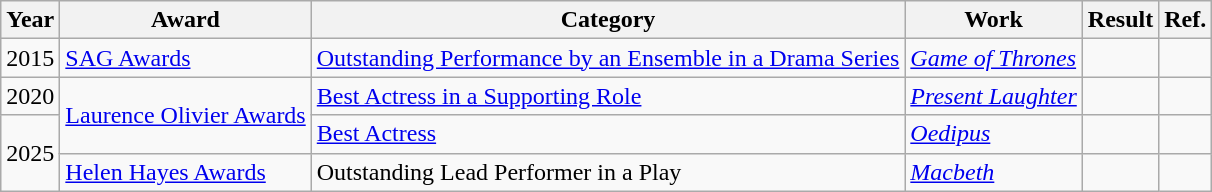<table class="wikitable plainrowheaders">
<tr>
<th>Year</th>
<th>Award</th>
<th>Category</th>
<th>Work</th>
<th>Result</th>
<th>Ref.</th>
</tr>
<tr>
<td>2015</td>
<td><a href='#'>SAG Awards</a></td>
<td><a href='#'>Outstanding Performance by an Ensemble in a Drama Series</a></td>
<td><em><a href='#'>Game of Thrones</a></em></td>
<td></td>
</tr>
<tr>
<td>2020</td>
<td rowspan="2"><a href='#'>Laurence Olivier Awards</a></td>
<td><a href='#'>Best Actress in a Supporting Role</a></td>
<td><em><a href='#'>Present Laughter</a></em></td>
<td></td>
<td></td>
</tr>
<tr>
<td rowspan="2">2025</td>
<td><a href='#'>Best Actress</a></td>
<td><em><a href='#'>Oedipus</a></em></td>
<td></td>
<td></td>
</tr>
<tr>
<td><a href='#'>Helen Hayes Awards</a></td>
<td>Outstanding Lead Performer in a Play</td>
<td><em><a href='#'>Macbeth</a></em></td>
<td></td>
<td></td>
</tr>
</table>
